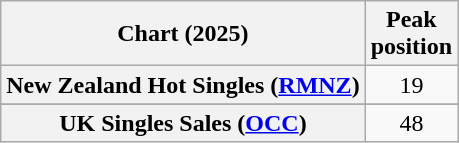<table class="wikitable sortable plainrowheaders" style="text-align:center">
<tr>
<th scope="col">Chart (2025)</th>
<th scope="col">Peak<br> position</th>
</tr>
<tr>
<th scope="row">New Zealand Hot Singles (<a href='#'>RMNZ</a>)</th>
<td>19</td>
</tr>
<tr>
</tr>
<tr>
<th scope="row">UK Singles Sales (<a href='#'>OCC</a>)</th>
<td>48</td>
</tr>
</table>
